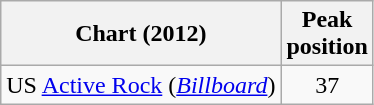<table class="wikitable sortable plainrowheaders">
<tr>
<th>Chart (2012)</th>
<th>Peak<br> position</th>
</tr>
<tr>
<td>US <a href='#'>Active Rock</a> (<em><a href='#'>Billboard</a></em>)</td>
<td align="center">37</td>
</tr>
</table>
